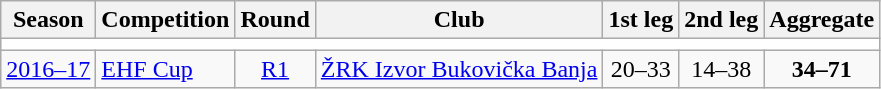<table class="wikitable">
<tr>
<th>Season</th>
<th>Competition</th>
<th>Round</th>
<th>Club</th>
<th>1st leg</th>
<th>2nd leg</th>
<th>Aggregate</th>
</tr>
<tr>
<td colspan="7" bgcolor=white></td>
</tr>
<tr>
<td><a href='#'>2016–17</a></td>
<td><a href='#'>EHF Cup</a></td>
<td style="text-align:center;"><a href='#'>R1</a></td>
<td> <a href='#'>ŽRK Izvor Bukovička Banja</a></td>
<td style="text-align:center;">20–33</td>
<td style="text-align:center;">14–38</td>
<td style="text-align:center;"><strong>34–71</strong></td>
</tr>
</table>
